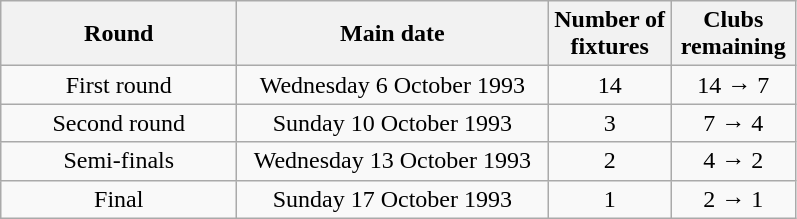<table class="wikitable plainrowheaders" style="text-align:center">
<tr>
<th scope="col" style="width:150px">Round</th>
<th scope="col" style="width:200px">Main date</th>
<th scope="col" style="width:75px">Number of fixtures</th>
<th scope="col" style="width:75px">Clubs remaining</th>
</tr>
<tr>
<td>First round</td>
<td>Wednesday 6 October 1993</td>
<td>14</td>
<td>14 → 7</td>
</tr>
<tr>
<td>Second round</td>
<td>Sunday 10 October 1993</td>
<td>3</td>
<td>7 → 4</td>
</tr>
<tr>
<td>Semi-finals</td>
<td>Wednesday 13 October 1993</td>
<td>2</td>
<td>4 → 2</td>
</tr>
<tr>
<td>Final</td>
<td>Sunday 17 October 1993</td>
<td>1</td>
<td>2 → 1</td>
</tr>
</table>
